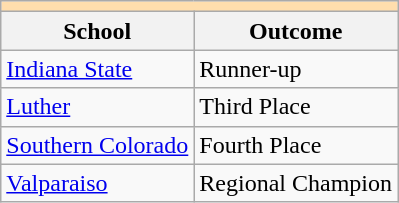<table class="wikitable">
<tr>
<th colspan="3" style="background:#ffdead;"></th>
</tr>
<tr>
<th>School</th>
<th>Outcome</th>
</tr>
<tr>
<td><a href='#'>Indiana State</a></td>
<td>Runner-up</td>
</tr>
<tr>
<td><a href='#'>Luther</a></td>
<td>Third Place</td>
</tr>
<tr>
<td><a href='#'>Southern Colorado</a></td>
<td>Fourth Place</td>
</tr>
<tr>
<td><a href='#'>Valparaiso</a></td>
<td>Regional Champion</td>
</tr>
</table>
